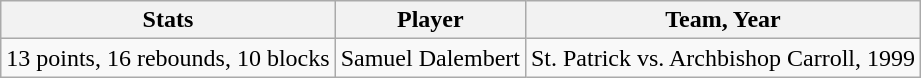<table class="wikitable">
<tr>
<th>Stats</th>
<th>Player</th>
<th>Team, Year</th>
</tr>
<tr>
<td>13 points, 16 rebounds, 10 blocks</td>
<td>Samuel Dalembert</td>
<td>St. Patrick vs. Archbishop Carroll, 1999</td>
</tr>
</table>
